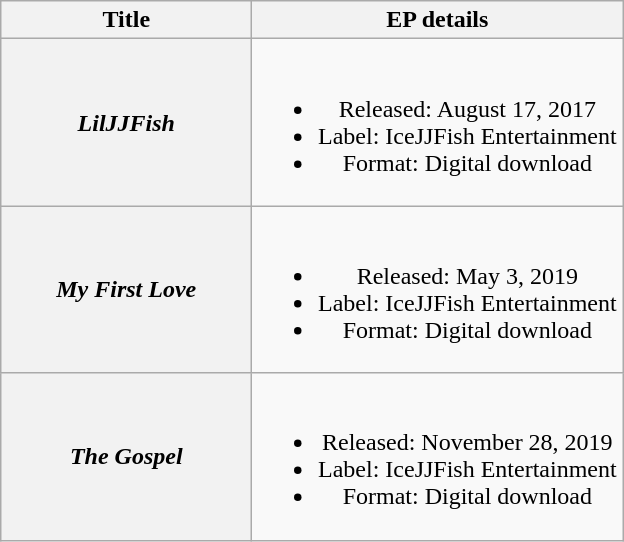<table class="wikitable plainrowheaders" style="text-align:center;">
<tr>
<th scope="col" style="width:10em;">Title</th>
<th scope="col" style="width:15em;">EP details</th>
</tr>
<tr>
<th scope="row"><em>LilJJFish</em></th>
<td><br><ul><li>Released: August 17, 2017</li><li>Label: IceJJFish Entertainment</li><li>Format: Digital download</li></ul></td>
</tr>
<tr>
<th scope="row"><em>My First Love</em></th>
<td><br><ul><li>Released: May 3, 2019</li><li>Label: IceJJFish Entertainment</li><li>Format: Digital download</li></ul></td>
</tr>
<tr>
<th scope="row"><em>The Gospel</em></th>
<td><br><ul><li>Released: November 28, 2019</li><li>Label: IceJJFish Entertainment</li><li>Format: Digital download</li></ul></td>
</tr>
</table>
